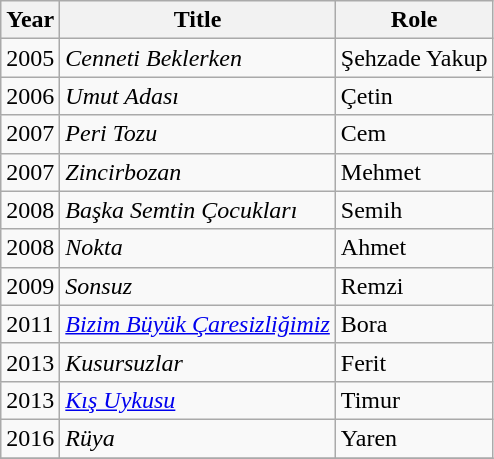<table class="wikitable">
<tr>
<th>Year</th>
<th>Title</th>
<th>Role</th>
</tr>
<tr>
<td>2005</td>
<td><em>Cenneti Beklerken</em></td>
<td>Şehzade Yakup</td>
</tr>
<tr>
<td>2006</td>
<td><em>Umut Adası</em></td>
<td>Çetin</td>
</tr>
<tr>
<td>2007</td>
<td><em>Peri Tozu</em></td>
<td>Cem</td>
</tr>
<tr>
<td>2007</td>
<td><em>Zincirbozan</em></td>
<td>Mehmet</td>
</tr>
<tr>
<td>2008</td>
<td><em>Başka Semtin Çocukları</em></td>
<td>Semih</td>
</tr>
<tr>
<td>2008</td>
<td><em>Nokta</em></td>
<td>Ahmet</td>
</tr>
<tr>
<td>2009</td>
<td><em>Sonsuz</em></td>
<td>Remzi</td>
</tr>
<tr>
<td>2011</td>
<td><em><a href='#'>Bizim Büyük Çaresizliğimiz</a></em></td>
<td>Bora</td>
</tr>
<tr>
<td>2013</td>
<td><em>Kusursuzlar</em></td>
<td>Ferit</td>
</tr>
<tr>
<td>2013</td>
<td><em><a href='#'>Kış Uykusu</a></em></td>
<td>Timur</td>
</tr>
<tr>
<td>2016</td>
<td><em>Rüya</em></td>
<td>Yaren</td>
</tr>
<tr>
</tr>
</table>
